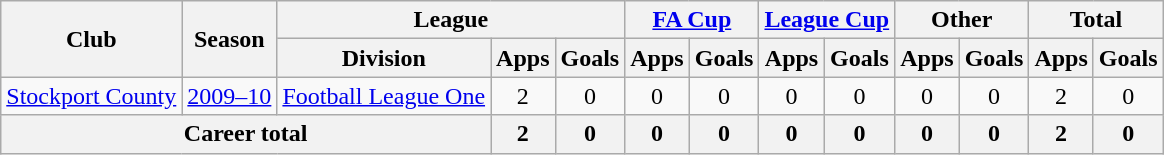<table class="wikitable" style="text-align:center;">
<tr>
<th rowspan="2">Club</th>
<th rowspan="2">Season</th>
<th colspan="3">League</th>
<th colspan="2"><a href='#'>FA Cup</a></th>
<th colspan="2"><a href='#'>League Cup</a></th>
<th colspan="2">Other</th>
<th colspan="2">Total</th>
</tr>
<tr>
<th>Division</th>
<th>Apps</th>
<th>Goals</th>
<th>Apps</th>
<th>Goals</th>
<th>Apps</th>
<th>Goals</th>
<th>Apps</th>
<th>Goals</th>
<th>Apps</th>
<th>Goals</th>
</tr>
<tr>
<td><a href='#'>Stockport County</a></td>
<td><a href='#'>2009–10</a></td>
<td><a href='#'>Football League One</a></td>
<td>2</td>
<td>0</td>
<td>0</td>
<td>0</td>
<td>0</td>
<td>0</td>
<td>0</td>
<td>0</td>
<td>2</td>
<td>0</td>
</tr>
<tr>
<th colspan="3">Career total</th>
<th>2</th>
<th>0</th>
<th>0</th>
<th>0</th>
<th>0</th>
<th>0</th>
<th>0</th>
<th>0</th>
<th>2</th>
<th>0</th>
</tr>
</table>
